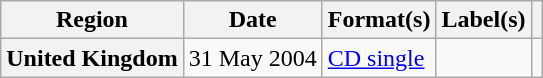<table class="wikitable plainrowheaders">
<tr>
<th scope="col">Region</th>
<th scope="col">Date</th>
<th scope="col">Format(s)</th>
<th scope="col">Label(s)</th>
<th scope="col"></th>
</tr>
<tr>
<th scope="row">United Kingdom</th>
<td>31 May 2004</td>
<td><a href='#'>CD single</a></td>
<td></td>
<td></td>
</tr>
</table>
